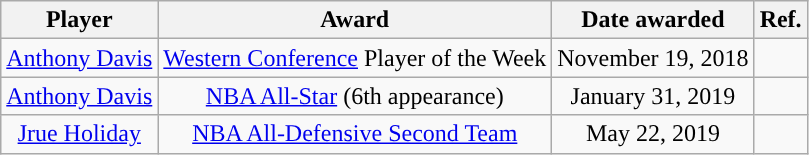<table class="wikitable sortable sortable" style="text-align: center">
<tr>
<th>Player</th>
<th>Award</th>
<th>Date awarded</th>
<th>Ref.</th>
</tr>
<tr>
<td><a href='#'>Anthony Davis</a></td>
<td><a href='#'>Western Conference</a> Player of the Week</td>
<td>November 19, 2018</td>
<td align=center></td>
</tr>
<tr>
<td><a href='#'>Anthony Davis</a></td>
<td><a href='#'>NBA All-Star</a> (6th appearance)</td>
<td>January 31, 2019</td>
<td align=center></td>
</tr>
<tr>
<td><a href='#'>Jrue Holiday</a></td>
<td><a href='#'>NBA All-Defensive Second Team</a></td>
<td>May 22, 2019</td>
<td align=center></td>
</tr>
</table>
